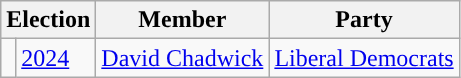<table class="wikitable">
<tr>
<th colspan="2">Election</th>
<th>Member</th>
<th>Party</th>
</tr>
<tr>
<td style="color:inherit;background-color: "></td>
<td><a href='#'>2024</a></td>
<td><a href='#'>David Chadwick</a></td>
<td><a href='#'>Liberal Democrats</a></td>
</tr>
</table>
